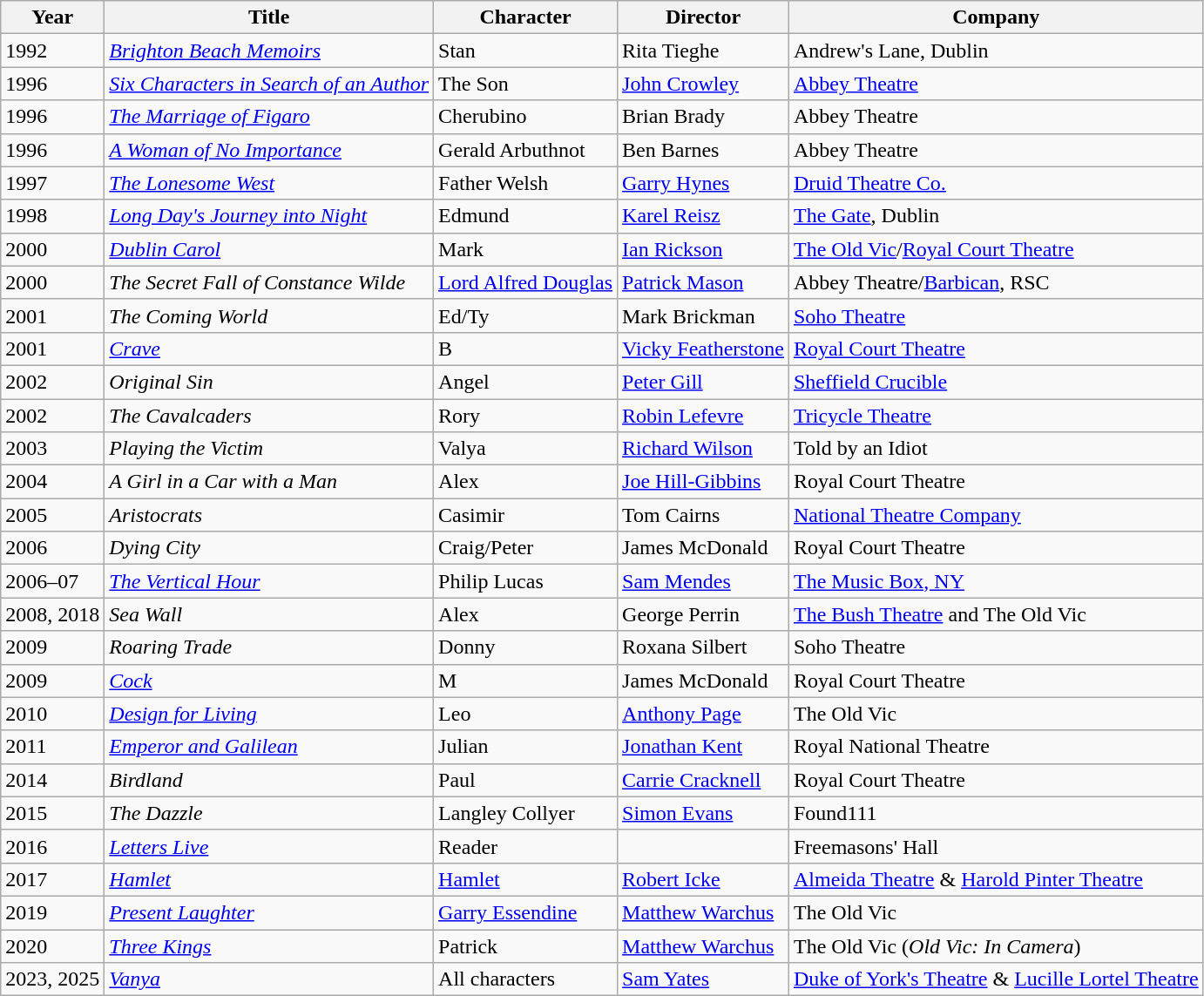<table class="wikitable">
<tr>
<th>Year</th>
<th>Title</th>
<th>Character</th>
<th>Director</th>
<th>Company</th>
</tr>
<tr>
<td>1992</td>
<td><em><a href='#'>Brighton Beach Memoirs</a></em></td>
<td>Stan</td>
<td>Rita Tieghe</td>
<td>Andrew's Lane, Dublin</td>
</tr>
<tr>
<td>1996</td>
<td><em><a href='#'>Six Characters in Search of an Author</a></em></td>
<td>The Son</td>
<td><a href='#'>John Crowley</a></td>
<td><a href='#'>Abbey Theatre</a></td>
</tr>
<tr>
<td>1996</td>
<td><em><a href='#'>The Marriage of Figaro</a></em></td>
<td>Cherubino</td>
<td>Brian Brady</td>
<td>Abbey Theatre</td>
</tr>
<tr>
<td>1996</td>
<td><em><a href='#'>A Woman of No Importance</a></em></td>
<td>Gerald Arbuthnot</td>
<td>Ben Barnes</td>
<td>Abbey Theatre</td>
</tr>
<tr>
<td>1997</td>
<td><em><a href='#'>The Lonesome West</a></em></td>
<td>Father Welsh</td>
<td><a href='#'>Garry Hynes</a></td>
<td><a href='#'>Druid Theatre Co.</a></td>
</tr>
<tr>
<td>1998</td>
<td><em><a href='#'>Long Day's Journey into Night</a></em></td>
<td>Edmund</td>
<td><a href='#'>Karel Reisz</a></td>
<td><a href='#'>The Gate</a>, Dublin</td>
</tr>
<tr>
<td>2000</td>
<td><em><a href='#'>Dublin Carol</a></em></td>
<td>Mark</td>
<td><a href='#'>Ian Rickson</a></td>
<td><a href='#'>The Old Vic</a>/<a href='#'>Royal Court Theatre</a></td>
</tr>
<tr>
<td>2000</td>
<td><em>The Secret Fall of Constance Wilde</em></td>
<td><a href='#'>Lord Alfred Douglas</a></td>
<td><a href='#'>Patrick Mason</a></td>
<td>Abbey Theatre/<a href='#'>Barbican</a>, RSC</td>
</tr>
<tr>
<td>2001</td>
<td><em>The Coming World</em></td>
<td>Ed/Ty</td>
<td>Mark Brickman</td>
<td><a href='#'>Soho Theatre</a></td>
</tr>
<tr>
<td>2001</td>
<td><em><a href='#'>Crave</a></em></td>
<td>B</td>
<td><a href='#'>Vicky Featherstone</a></td>
<td><a href='#'>Royal Court Theatre</a></td>
</tr>
<tr>
<td>2002</td>
<td><em>Original Sin</em></td>
<td>Angel</td>
<td><a href='#'>Peter Gill</a></td>
<td><a href='#'>Sheffield Crucible</a></td>
</tr>
<tr>
<td>2002</td>
<td><em>The Cavalcaders</em></td>
<td>Rory</td>
<td><a href='#'>Robin Lefevre</a></td>
<td><a href='#'>Tricycle Theatre</a></td>
</tr>
<tr>
<td>2003</td>
<td><em>Playing the Victim</em></td>
<td>Valya</td>
<td><a href='#'>Richard Wilson</a></td>
<td>Told by an Idiot</td>
</tr>
<tr>
<td>2004</td>
<td><em>A Girl in a Car with a Man</em></td>
<td>Alex</td>
<td><a href='#'>Joe Hill-Gibbins</a></td>
<td>Royal Court Theatre</td>
</tr>
<tr>
<td>2005</td>
<td><em>Aristocrats</em></td>
<td>Casimir</td>
<td>Tom Cairns</td>
<td><a href='#'>National Theatre Company</a></td>
</tr>
<tr>
<td>2006</td>
<td><em>Dying City</em></td>
<td>Craig/Peter</td>
<td>James McDonald</td>
<td>Royal Court Theatre</td>
</tr>
<tr>
<td>2006–07</td>
<td><em><a href='#'>The Vertical Hour</a></em></td>
<td>Philip Lucas</td>
<td><a href='#'>Sam Mendes</a></td>
<td><a href='#'>The Music Box, NY</a></td>
</tr>
<tr>
<td>2008, 2018</td>
<td><em>Sea Wall</em></td>
<td>Alex</td>
<td>George Perrin</td>
<td><a href='#'>The Bush Theatre</a> and The Old Vic</td>
</tr>
<tr>
<td>2009</td>
<td><em>Roaring Trade</em></td>
<td>Donny</td>
<td>Roxana Silbert</td>
<td>Soho Theatre</td>
</tr>
<tr>
<td>2009</td>
<td><em><a href='#'>Cock</a></em></td>
<td>M</td>
<td>James McDonald</td>
<td>Royal Court Theatre</td>
</tr>
<tr>
<td>2010</td>
<td><em><a href='#'>Design for Living</a></em></td>
<td>Leo</td>
<td><a href='#'>Anthony Page</a></td>
<td>The Old Vic</td>
</tr>
<tr>
<td>2011</td>
<td><em><a href='#'>Emperor and Galilean</a></em></td>
<td>Julian</td>
<td><a href='#'>Jonathan Kent</a></td>
<td>Royal National Theatre</td>
</tr>
<tr>
<td>2014</td>
<td><em>Birdland</em></td>
<td>Paul</td>
<td><a href='#'>Carrie Cracknell</a></td>
<td>Royal Court Theatre</td>
</tr>
<tr>
<td>2015</td>
<td><em>The Dazzle</em></td>
<td>Langley Collyer</td>
<td><a href='#'>Simon Evans</a></td>
<td>Found111</td>
</tr>
<tr>
<td>2016</td>
<td><em><a href='#'>Letters Live</a></em></td>
<td>Reader</td>
<td></td>
<td>Freemasons' Hall</td>
</tr>
<tr>
<td>2017</td>
<td><em><a href='#'>Hamlet</a></em></td>
<td><a href='#'>Hamlet</a></td>
<td><a href='#'>Robert Icke</a></td>
<td><a href='#'>Almeida Theatre</a> & <a href='#'>Harold Pinter Theatre</a></td>
</tr>
<tr>
<td>2019</td>
<td><em><a href='#'>Present Laughter</a></em></td>
<td><a href='#'>Garry Essendine</a></td>
<td><a href='#'>Matthew Warchus</a></td>
<td>The Old Vic</td>
</tr>
<tr>
<td>2020</td>
<td><em><a href='#'>Three Kings</a></em></td>
<td>Patrick</td>
<td><a href='#'>Matthew Warchus</a></td>
<td>The Old Vic (<em>Old Vic: In Camera</em>)</td>
</tr>
<tr>
<td>2023, 2025</td>
<td><em><a href='#'>Vanya</a></em></td>
<td>All characters</td>
<td><a href='#'>Sam Yates</a></td>
<td><a href='#'>Duke of York's Theatre</a> & <a href='#'>Lucille Lortel Theatre</a></td>
</tr>
</table>
